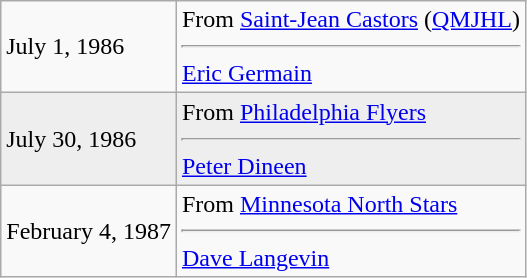<table class="wikitable">
<tr>
<td>July 1, 1986</td>
<td valign="top">From <a href='#'>Saint-Jean Castors</a> (<a href='#'>QMJHL</a>)<hr><a href='#'>Eric Germain</a></td>
</tr>
<tr style="background:#eee;">
<td>July 30, 1986</td>
<td valign="top">From <a href='#'>Philadelphia Flyers</a><hr><a href='#'>Peter Dineen</a></td>
</tr>
<tr>
<td>February 4, 1987</td>
<td valign="top">From <a href='#'>Minnesota North Stars</a><hr><a href='#'>Dave Langevin</a></td>
</tr>
</table>
